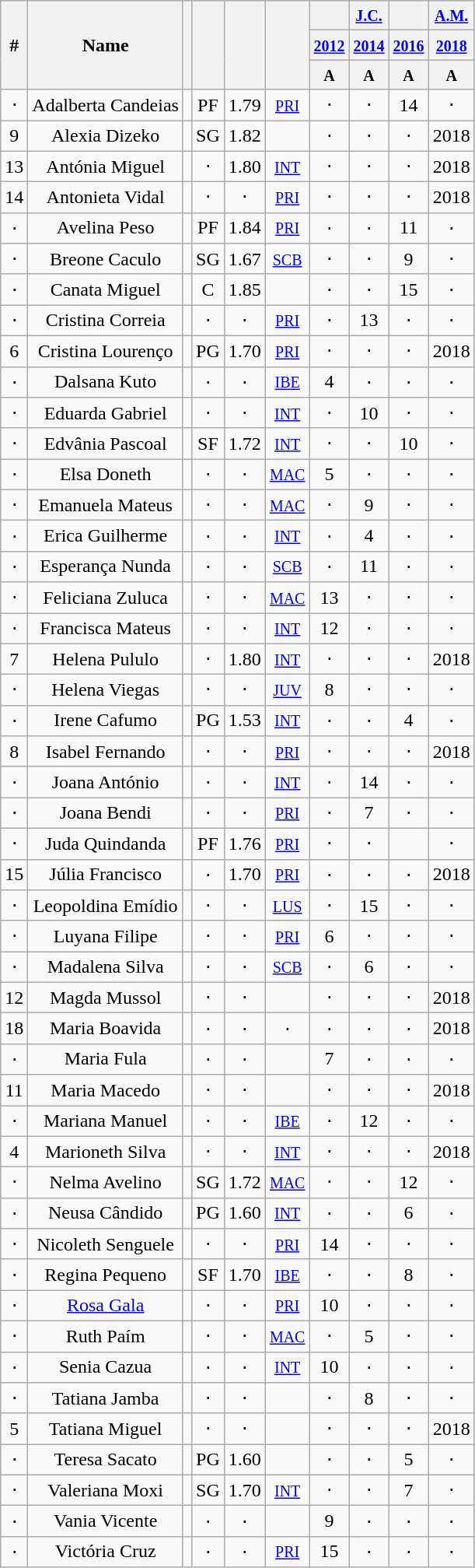<table class="wikitable plainrowheaders sortable" style="text-align:center">
<tr>
<th scope="col" rowspan="3">#</th>
<th scope="col" rowspan="3">Name</th>
<th scope="col" rowspan="3"></th>
<th scope="col" rowspan="3"></th>
<th scope="col" rowspan="3"></th>
<th scope="col" rowspan="3"></th>
<th colspan="1"><small></small></th>
<th colspan="1"><small><a href='#'>J.C.</a></small></th>
<th colspan="1"><small></small></th>
<th colspan="1"><small><a href='#'>A.M.</a></small></th>
</tr>
<tr>
<th colspan="1"><small><a href='#'>2012</a></small></th>
<th colspan="1"><small><a href='#'>2014</a></small></th>
<th colspan="1"><small><a href='#'>2016</a></small></th>
<th colspan="1"><small><a href='#'>2018</a></small></th>
</tr>
<tr>
<th scope="col" rowspan="1"><small>A</small></th>
<th scope="col" rowspan="1"><small>A</small></th>
<th scope="col" rowspan="1"><small>A</small></th>
<th scope="col" rowspan="1"><small>A</small></th>
</tr>
<tr>
<td>⋅</td>
<td>Adalberta Candeias</td>
<td></td>
<td data-sort-value="4">PF</td>
<td>1.79</td>
<td><small><a href='#'>PRI</a></small></td>
<td>⋅</td>
<td>⋅</td>
<td>14</td>
<td>⋅</td>
</tr>
<tr>
<td data-sort-value="09">9</td>
<td>Alexia Dizeko</td>
<td></td>
<td data-sort-value="2">SG</td>
<td>1.82</td>
<td><small></small></td>
<td>⋅</td>
<td>⋅</td>
<td>⋅</td>
<td>2018</td>
</tr>
<tr>
<td>13</td>
<td data-sort-value="Antonia M">Antónia Miguel</td>
<td></td>
<td>⋅</td>
<td>1.80</td>
<td><small><a href='#'>INT</a></small></td>
<td>⋅</td>
<td>⋅</td>
<td>⋅</td>
<td>2018</td>
</tr>
<tr>
<td>14</td>
<td>Antonieta Vidal</td>
<td></td>
<td>⋅</td>
<td>⋅</td>
<td><small><a href='#'>PRI</a></small></td>
<td>⋅</td>
<td>⋅</td>
<td>⋅</td>
<td>2018</td>
</tr>
<tr>
<td>⋅</td>
<td>Avelina Peso</td>
<td></td>
<td data-sort-value="4">PF</td>
<td>1.84</td>
<td><small><a href='#'>PRI</a></small></td>
<td>⋅</td>
<td>⋅</td>
<td>11</td>
<td>⋅</td>
</tr>
<tr>
<td>⋅</td>
<td>Breone Caculo</td>
<td></td>
<td data-sort-value="2">SG</td>
<td>1.67</td>
<td><small><a href='#'>SCB</a></small></td>
<td>⋅</td>
<td>⋅</td>
<td data-sort-value="09">9</td>
<td>⋅</td>
</tr>
<tr>
<td>⋅</td>
<td>Canata Miguel</td>
<td></td>
<td>C</td>
<td>1.85</td>
<td><small></small></td>
<td>⋅</td>
<td>⋅</td>
<td>15</td>
<td>⋅</td>
</tr>
<tr>
<td>⋅</td>
<td>Cristina Correia</td>
<td></td>
<td>⋅</td>
<td>⋅</td>
<td><small><a href='#'>PRI</a></small></td>
<td>⋅</td>
<td>13</td>
<td>⋅</td>
<td>⋅</td>
</tr>
<tr>
<td data-sort-value="06">6</td>
<td>Cristina Lourenço</td>
<td></td>
<td data-sort-value="1">PG</td>
<td>1.70</td>
<td><small><a href='#'>PRI</a></small></td>
<td>⋅</td>
<td>⋅</td>
<td>⋅</td>
<td>2018</td>
</tr>
<tr>
<td>⋅</td>
<td>Dalsana Kuto</td>
<td></td>
<td>⋅</td>
<td>⋅</td>
<td><small><a href='#'>IBE</a></small></td>
<td data-sort-value="04">4</td>
<td>⋅</td>
<td>⋅</td>
<td>⋅</td>
</tr>
<tr>
<td>⋅</td>
<td>Eduarda Gabriel</td>
<td></td>
<td>⋅</td>
<td>⋅</td>
<td><small><a href='#'>INT</a></small></td>
<td>⋅</td>
<td>10</td>
<td>⋅</td>
<td>⋅</td>
</tr>
<tr>
<td>⋅</td>
<td>Edvânia Pascoal</td>
<td></td>
<td data-sort-value="3">SF</td>
<td>1.72</td>
<td><small><a href='#'>INT</a></small></td>
<td>⋅</td>
<td>⋅</td>
<td>10</td>
<td>⋅</td>
</tr>
<tr>
<td>⋅</td>
<td>Elsa Doneth</td>
<td></td>
<td>⋅</td>
<td>⋅</td>
<td><small><a href='#'>MAC</a></small></td>
<td data-sort-value="05">5</td>
<td>⋅</td>
<td>⋅</td>
<td>⋅</td>
</tr>
<tr>
<td>⋅</td>
<td>Emanuela Mateus</td>
<td></td>
<td>⋅</td>
<td>⋅</td>
<td><small><a href='#'>MAC</a></small></td>
<td>⋅</td>
<td data-sort-value="09">9</td>
<td>⋅</td>
<td>⋅</td>
</tr>
<tr>
<td>⋅</td>
<td>Erica Guilherme</td>
<td></td>
<td>⋅</td>
<td>⋅</td>
<td><small><a href='#'>INT</a></small></td>
<td>⋅</td>
<td data-sort-value="04">4</td>
<td>⋅</td>
<td>⋅</td>
</tr>
<tr>
<td>⋅</td>
<td>Esperança Nunda</td>
<td></td>
<td>⋅</td>
<td>⋅</td>
<td><small><a href='#'>SCB</a></small></td>
<td>⋅</td>
<td>11</td>
<td>⋅</td>
<td>⋅</td>
</tr>
<tr>
<td>⋅</td>
<td>Feliciana Zuluca</td>
<td></td>
<td>⋅</td>
<td>⋅</td>
<td><small><a href='#'>MAC</a></small></td>
<td>13</td>
<td>⋅</td>
<td>⋅</td>
<td>⋅</td>
</tr>
<tr>
<td>⋅</td>
<td>Francisca Mateus</td>
<td></td>
<td>⋅</td>
<td>⋅</td>
<td><small><a href='#'>INT</a></small></td>
<td>12</td>
<td>⋅</td>
<td>⋅</td>
<td>⋅</td>
</tr>
<tr>
<td data-sort-value="07">7</td>
<td>Helena Pululo</td>
<td></td>
<td>⋅</td>
<td>1.80</td>
<td><small><a href='#'>INT</a></small></td>
<td>⋅</td>
<td>⋅</td>
<td>⋅</td>
<td>2018</td>
</tr>
<tr>
<td>⋅</td>
<td>Helena Viegas</td>
<td></td>
<td>⋅</td>
<td>⋅</td>
<td><small><a href='#'>JUV</a></small></td>
<td data-sort-value="08">8</td>
<td>⋅</td>
<td>⋅</td>
<td>⋅</td>
</tr>
<tr>
<td>⋅</td>
<td>Irene Cafumo</td>
<td></td>
<td data-sort-value="1">PG</td>
<td>1.53</td>
<td><small><a href='#'>INT</a></small></td>
<td>⋅</td>
<td>⋅</td>
<td data-sort-value="04">4</td>
<td>⋅</td>
</tr>
<tr>
<td data-sort-value="08">8</td>
<td>Isabel Fernando</td>
<td></td>
<td>⋅</td>
<td>⋅</td>
<td><small><a href='#'>PRI</a></small></td>
<td>⋅</td>
<td>⋅</td>
<td>⋅</td>
<td>2018</td>
</tr>
<tr>
<td>⋅</td>
<td>Joana António</td>
<td></td>
<td>⋅</td>
<td>⋅</td>
<td><small><a href='#'>INT</a></small></td>
<td>⋅</td>
<td>14</td>
<td>⋅</td>
<td>⋅</td>
</tr>
<tr>
<td>⋅</td>
<td>Joana Bendi</td>
<td></td>
<td>⋅</td>
<td>⋅</td>
<td><small><a href='#'>PRI</a></small></td>
<td>⋅</td>
<td data-sort-value="07">7</td>
<td>⋅</td>
<td>⋅</td>
</tr>
<tr>
<td>⋅</td>
<td>Juda Quindanda</td>
<td></td>
<td data-sort-value="4">PF</td>
<td>1.76</td>
<td><small><a href='#'>PRI</a></small></td>
<td>⋅</td>
<td>⋅</td>
<td></td>
<td>⋅</td>
</tr>
<tr>
<td>15</td>
<td data-sort-value="Julia F">Júlia Francisco</td>
<td></td>
<td>⋅</td>
<td>1.70</td>
<td><small><a href='#'>PRI</a></small></td>
<td>⋅</td>
<td>⋅</td>
<td>⋅</td>
<td>2018</td>
</tr>
<tr>
<td>⋅</td>
<td>Leopoldina Emídio</td>
<td></td>
<td>⋅</td>
<td>⋅</td>
<td><small><a href='#'>LUS</a></small></td>
<td>⋅</td>
<td>15</td>
<td>⋅</td>
<td>⋅</td>
</tr>
<tr>
<td>⋅</td>
<td>Luyana Filipe</td>
<td></td>
<td>⋅</td>
<td>⋅</td>
<td><small><a href='#'>PRI</a></small></td>
<td data-sort-value="06">6</td>
<td>⋅</td>
<td>⋅</td>
<td>⋅</td>
</tr>
<tr>
<td>⋅</td>
<td>Madalena Silva</td>
<td></td>
<td>⋅</td>
<td>⋅</td>
<td><small><a href='#'>SCB</a></small></td>
<td>⋅</td>
<td data-sort-value="06">6</td>
<td>⋅</td>
<td>⋅</td>
</tr>
<tr>
<td>12</td>
<td>Magda Mussol</td>
<td></td>
<td>⋅</td>
<td>⋅</td>
<td><small></small></td>
<td>⋅</td>
<td>⋅</td>
<td>⋅</td>
<td>2018</td>
</tr>
<tr>
<td>18</td>
<td>Maria Boavida</td>
<td></td>
<td>⋅</td>
<td>⋅</td>
<td>⋅</td>
<td>⋅</td>
<td>⋅</td>
<td>⋅</td>
<td>2018</td>
</tr>
<tr>
<td>⋅</td>
<td>Maria Fula</td>
<td></td>
<td>⋅</td>
<td>⋅</td>
<td><small></small></td>
<td data-sort-value="07">7</td>
<td>⋅</td>
<td>⋅</td>
<td>⋅</td>
</tr>
<tr>
<td>11</td>
<td>Maria Macedo</td>
<td></td>
<td>⋅</td>
<td>⋅</td>
<td><small></small></td>
<td>⋅</td>
<td>⋅</td>
<td>⋅</td>
<td>2018</td>
</tr>
<tr>
<td>⋅</td>
<td>Mariana Manuel</td>
<td></td>
<td>⋅</td>
<td>⋅</td>
<td><small><a href='#'>IBE</a></small></td>
<td>⋅</td>
<td>12</td>
<td>⋅</td>
<td>⋅</td>
</tr>
<tr>
<td data-sort-value="04">4</td>
<td>Marioneth Silva</td>
<td></td>
<td>⋅</td>
<td>⋅</td>
<td><small><a href='#'>INT</a></small></td>
<td>⋅</td>
<td>⋅</td>
<td>⋅</td>
<td>2018</td>
</tr>
<tr>
<td>⋅</td>
<td>Nelma Avelino</td>
<td></td>
<td data-sort-value="2">SG</td>
<td>1.72</td>
<td><small><a href='#'>MAC</a></small></td>
<td>⋅</td>
<td>⋅</td>
<td>12</td>
<td>⋅</td>
</tr>
<tr>
<td>⋅</td>
<td>Neusa Cândido</td>
<td></td>
<td data-sort-value="1">PG</td>
<td>1.60</td>
<td><small><a href='#'>INT</a></small></td>
<td>⋅</td>
<td>⋅</td>
<td data-sort-value="06">6</td>
<td>⋅</td>
</tr>
<tr>
<td>⋅</td>
<td>Nicoleth Senguele</td>
<td></td>
<td>⋅</td>
<td>⋅</td>
<td><small><a href='#'>PRI</a></small></td>
<td>14</td>
<td>⋅</td>
<td>⋅</td>
<td>⋅</td>
</tr>
<tr>
<td>⋅</td>
<td>Regina Pequeno</td>
<td></td>
<td data-sort-value="3">SF</td>
<td>1.70</td>
<td><small><a href='#'>IBE</a></small></td>
<td>⋅</td>
<td>⋅</td>
<td data-sort-value="08">8</td>
<td>⋅</td>
</tr>
<tr>
<td>⋅</td>
<td><a href='#'>Rosa Gala</a></td>
<td></td>
<td>⋅</td>
<td>⋅</td>
<td><small><a href='#'>PRI</a></small></td>
<td>10</td>
<td>⋅</td>
<td>⋅</td>
<td>⋅</td>
</tr>
<tr>
<td>⋅</td>
<td>Ruth Paím</td>
<td></td>
<td>⋅</td>
<td>⋅</td>
<td><small><a href='#'>MAC</a></small></td>
<td>⋅</td>
<td data-sort-value="05">5</td>
<td>⋅</td>
<td>⋅</td>
</tr>
<tr>
<td>⋅</td>
<td>Senia Cazua</td>
<td></td>
<td>⋅</td>
<td>⋅</td>
<td><small><a href='#'>INT</a></small></td>
<td>10</td>
<td>⋅</td>
<td>⋅</td>
<td>⋅</td>
</tr>
<tr>
<td>⋅</td>
<td>Tatiana Jamba</td>
<td></td>
<td>⋅</td>
<td>⋅</td>
<td><small></small></td>
<td>⋅</td>
<td data-sort-value="08">8</td>
<td>⋅</td>
<td>⋅</td>
</tr>
<tr>
<td data-sort-value="05">5</td>
<td>Tatiana Miguel</td>
<td></td>
<td>⋅</td>
<td>⋅</td>
<td><small></small></td>
<td>⋅</td>
<td>⋅</td>
<td>⋅</td>
<td>2018</td>
</tr>
<tr>
<td>⋅</td>
<td>Teresa Sacato</td>
<td></td>
<td data-sort-value="1">PG</td>
<td>1.60</td>
<td><small></small></td>
<td>⋅</td>
<td>⋅</td>
<td data-sort-value="05">5</td>
<td>⋅</td>
</tr>
<tr>
<td>⋅</td>
<td>Valeriana Moxi</td>
<td></td>
<td data-sort-value="2">SG</td>
<td>1.70</td>
<td><small><a href='#'>INT</a></small></td>
<td>⋅</td>
<td>⋅</td>
<td data-sort-value="07">7</td>
<td>⋅</td>
</tr>
<tr>
<td>⋅</td>
<td>Vania Vicente</td>
<td></td>
<td>⋅</td>
<td>⋅</td>
<td><small></small></td>
<td data-sort-value="09">9</td>
<td>⋅</td>
<td>⋅</td>
<td>⋅</td>
</tr>
<tr>
<td>⋅</td>
<td>Victória Cruz</td>
<td></td>
<td>⋅</td>
<td>⋅</td>
<td><small><a href='#'>PRI</a></small></td>
<td>15</td>
<td>⋅</td>
<td>⋅</td>
<td>⋅</td>
</tr>
</table>
